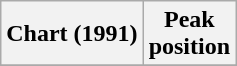<table class="wikitable plainrowheaders sortable" style="text-align:center;">
<tr>
<th scope="col">Chart (1991)</th>
<th scope="col">Peak<br>position</th>
</tr>
<tr>
</tr>
</table>
